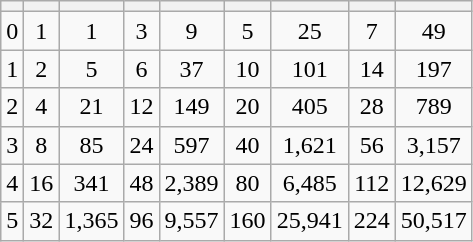<table class="wikitable" border="2" style="text-align:center">
<tr>
<th></th>
<th></th>
<th></th>
<th></th>
<th></th>
<th></th>
<th></th>
<th></th>
<th></th>
</tr>
<tr>
<td>0</td>
<td>1</td>
<td>1</td>
<td>3</td>
<td>9</td>
<td>5</td>
<td>25</td>
<td>7</td>
<td>49</td>
</tr>
<tr>
<td>1</td>
<td>2</td>
<td>5</td>
<td>6</td>
<td>37</td>
<td>10</td>
<td>101</td>
<td>14</td>
<td>197</td>
</tr>
<tr>
<td>2</td>
<td>4</td>
<td>21</td>
<td>12</td>
<td>149</td>
<td>20</td>
<td>405</td>
<td>28</td>
<td>789</td>
</tr>
<tr>
<td>3</td>
<td>8</td>
<td>85</td>
<td>24</td>
<td>597</td>
<td>40</td>
<td>1,621</td>
<td>56</td>
<td>3,157</td>
</tr>
<tr>
<td>4</td>
<td>16</td>
<td>341</td>
<td>48</td>
<td>2,389</td>
<td>80</td>
<td>6,485</td>
<td>112</td>
<td>12,629</td>
</tr>
<tr>
<td>5</td>
<td>32</td>
<td>1,365</td>
<td>96</td>
<td>9,557</td>
<td>160</td>
<td>25,941</td>
<td>224</td>
<td>50,517</td>
</tr>
</table>
